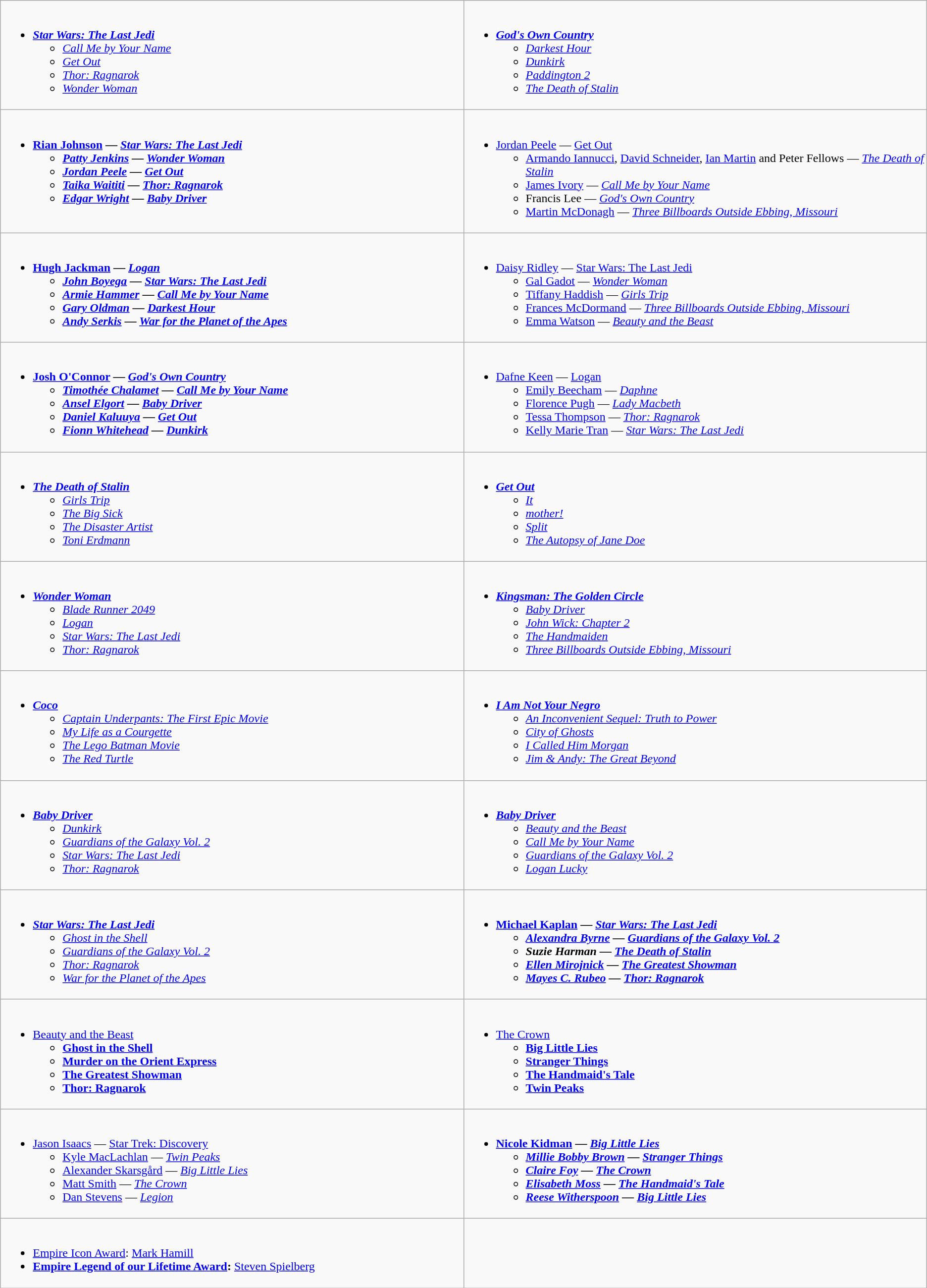<table class=wikitable>
<tr>
<td style="vertical-align:top;" width="50%"><br><ul><li><strong><em><a href='#'>Star Wars: The Last Jedi</a></em></strong><ul><li><em><a href='#'>Call Me by Your Name</a></em></li><li><em><a href='#'>Get Out</a></em></li><li><em><a href='#'>Thor: Ragnarok</a></em></li><li><em><a href='#'>Wonder Woman</a></em></li></ul></li></ul></td>
<td style="vertical-align:top;" width="50%"><br><ul><li><strong><em><a href='#'>God's Own Country</a></em></strong><ul><li><em><a href='#'>Darkest Hour</a></em></li><li><em><a href='#'>Dunkirk</a></em></li><li><em><a href='#'>Paddington 2</a></em></li><li><em><a href='#'>The Death of Stalin</a></em></li></ul></li></ul></td>
</tr>
<tr>
<td style="vertical-align:top;" width="50%"><br><ul><li><strong><a href='#'>Rian Johnson</a> — <em><a href='#'>Star Wars: The Last Jedi</a><strong><em><ul><li><a href='#'>Patty Jenkins</a> — </em><a href='#'>Wonder Woman</a><em></li><li><a href='#'>Jordan Peele</a> — </em><a href='#'>Get Out</a><em></li><li><a href='#'>Taika Waititi</a> — </em><a href='#'>Thor: Ragnarok</a><em></li><li><a href='#'>Edgar Wright</a> — </em><a href='#'>Baby Driver</a><em></li></ul></li></ul></td>
<td style="vertical-align:top;" width="50%"><br><ul><li></strong><a href='#'>Jordan Peele</a> — </em><a href='#'>Get Out</a></em></strong><ul><li><a href='#'>Armando Iannucci</a>, <a href='#'>David Schneider</a>, <a href='#'>Ian Martin</a> and Peter Fellows — <em><a href='#'>The Death of Stalin</a></em></li><li><a href='#'>James Ivory</a> — <em><a href='#'>Call Me by Your Name</a></em></li><li>Francis Lee — <em><a href='#'>God's Own Country</a></em></li><li><a href='#'>Martin McDonagh</a> — <em><a href='#'>Three Billboards Outside Ebbing, Missouri</a></em></li></ul></li></ul></td>
</tr>
<tr>
<td style="vertical-align:top;" width="50%"><br><ul><li><strong><a href='#'>Hugh Jackman</a> — <em><a href='#'>Logan</a><strong><em><ul><li><a href='#'>John Boyega</a> — </em><a href='#'>Star Wars: The Last Jedi</a><em></li><li><a href='#'>Armie Hammer</a> — </em><a href='#'>Call Me by Your Name</a><em></li><li><a href='#'>Gary Oldman</a> — </em><a href='#'>Darkest Hour</a><em></li><li><a href='#'>Andy Serkis</a> — </em><a href='#'>War for the Planet of the Apes</a><em></li></ul></li></ul></td>
<td style="vertical-align:top;" width="50%"><br><ul><li></strong><a href='#'>Daisy Ridley</a> — </em><a href='#'>Star Wars: The Last Jedi</a></em></strong><ul><li><a href='#'>Gal Gadot</a> — <em><a href='#'>Wonder Woman</a></em></li><li><a href='#'>Tiffany Haddish</a> — <em><a href='#'>Girls Trip</a></em></li><li><a href='#'>Frances McDormand</a> — <em><a href='#'>Three Billboards Outside Ebbing, Missouri</a></em></li><li><a href='#'>Emma Watson</a> — <em><a href='#'>Beauty and the Beast</a></em></li></ul></li></ul></td>
</tr>
<tr>
<td style="vertical-align:top;" width="50%"><br><ul><li><strong><a href='#'>Josh O'Connor</a> — <em><a href='#'>God's Own Country</a><strong><em><ul><li><a href='#'>Timothée Chalamet</a> — </em><a href='#'>Call Me by Your Name</a><em></li><li><a href='#'>Ansel Elgort</a> — </em><a href='#'>Baby Driver</a><em></li><li><a href='#'>Daniel Kaluuya</a> — </em><a href='#'>Get Out</a><em></li><li><a href='#'>Fionn Whitehead</a> — </em><a href='#'>Dunkirk</a><em></li></ul></li></ul></td>
<td style="vertical-align:top;" width="50%"><br><ul><li></strong><a href='#'>Dafne Keen</a> — </em><a href='#'>Logan</a></em></strong><ul><li><a href='#'>Emily Beecham</a> — <em><a href='#'>Daphne</a></em></li><li><a href='#'>Florence Pugh</a> — <em><a href='#'>Lady Macbeth</a></em></li><li><a href='#'>Tessa Thompson</a> — <em><a href='#'>Thor: Ragnarok</a></em></li><li><a href='#'>Kelly Marie Tran</a> — <em><a href='#'>Star Wars: The Last Jedi</a></em></li></ul></li></ul></td>
</tr>
<tr>
<td style="vertical-align:top;" width="50%"><br><ul><li><strong><em><a href='#'>The Death of Stalin</a></em></strong><ul><li><em><a href='#'>Girls Trip</a></em></li><li><em><a href='#'>The Big Sick</a></em></li><li><em><a href='#'>The Disaster Artist</a></em></li><li><em><a href='#'>Toni Erdmann</a></em></li></ul></li></ul></td>
<td style="vertical-align:top;" width="50%"><br><ul><li><strong><em><a href='#'>Get Out</a></em></strong><ul><li><em><a href='#'>It</a></em></li><li><em><a href='#'>mother!</a></em></li><li><em><a href='#'>Split</a></em></li><li><em><a href='#'>The Autopsy of Jane Doe</a></em></li></ul></li></ul></td>
</tr>
<tr>
<td style="vertical-align:top;" width="50%"><br><ul><li><strong><em><a href='#'>Wonder Woman</a></em></strong><ul><li><em><a href='#'>Blade Runner 2049</a></em></li><li><em><a href='#'>Logan</a></em></li><li><em><a href='#'>Star Wars: The Last Jedi</a></em></li><li><em><a href='#'>Thor: Ragnarok</a></em></li></ul></li></ul></td>
<td style="vertical-align:top;" width="50%"><br><ul><li><strong><em><a href='#'>Kingsman: The Golden Circle</a></em></strong><ul><li><em><a href='#'>Baby Driver</a></em></li><li><em><a href='#'>John Wick: Chapter 2</a></em></li><li><em><a href='#'>The Handmaiden</a></em></li><li><em><a href='#'>Three Billboards Outside Ebbing, Missouri</a></em></li></ul></li></ul></td>
</tr>
<tr>
<td style="vertical-align:top;" width="50%"><br><ul><li><strong><em><a href='#'>Coco</a></em></strong><ul><li><em><a href='#'>Captain Underpants: The First Epic Movie</a></em></li><li><em><a href='#'>My Life as a Courgette</a></em></li><li><em><a href='#'>The Lego Batman Movie</a></em></li><li><em><a href='#'>The Red Turtle</a></em></li></ul></li></ul></td>
<td style="vertical-align:top;" width="50%"><br><ul><li><strong><em><a href='#'>I Am Not Your Negro</a></em></strong><ul><li><em><a href='#'>An Inconvenient Sequel: Truth to Power</a></em></li><li><em><a href='#'>City of Ghosts</a></em></li><li><em><a href='#'>I Called Him Morgan</a></em></li><li><em><a href='#'>Jim & Andy: The Great Beyond</a></em></li></ul></li></ul></td>
</tr>
<tr>
<td style="vertical-align:top;" width="50%"><br><ul><li><strong><em><a href='#'>Baby Driver</a></em></strong><ul><li><em><a href='#'>Dunkirk</a></em></li><li><em><a href='#'>Guardians of the Galaxy Vol. 2</a></em></li><li><em><a href='#'>Star Wars: The Last Jedi</a></em></li><li><em><a href='#'>Thor: Ragnarok</a></em></li></ul></li></ul></td>
<td style="vertical-align:top;" width="50%"><br><ul><li><strong><em><a href='#'>Baby Driver</a></em></strong><ul><li><em><a href='#'>Beauty and the Beast</a></em></li><li><em><a href='#'>Call Me by Your Name</a></em></li><li><em><a href='#'>Guardians of the Galaxy Vol. 2</a></em></li><li><em><a href='#'>Logan Lucky</a></em></li></ul></li></ul></td>
</tr>
<tr>
<td style="vertical-align:top;" width="50%"><br><ul><li><strong><em><a href='#'>Star Wars: The Last Jedi</a></em></strong><ul><li><em><a href='#'>Ghost in the Shell</a></em></li><li><em><a href='#'>Guardians of the Galaxy Vol. 2</a></em></li><li><em><a href='#'>Thor: Ragnarok</a></em></li><li><em><a href='#'>War for the Planet of the Apes</a></em></li></ul></li></ul></td>
<td style="vertical-align:top;" width="50%"><br><ul><li><strong><a href='#'>Michael Kaplan</a> — <em><a href='#'>Star Wars: The Last Jedi</a><strong><em><ul><li><a href='#'>Alexandra Byrne</a> — </em><a href='#'>Guardians of the Galaxy Vol. 2</a><em></li><li>Suzie Harman — </em><a href='#'>The Death of Stalin</a><em></li><li><a href='#'>Ellen Mirojnick</a> — </em><a href='#'>The Greatest Showman</a><em></li><li><a href='#'>Mayes C. Rubeo</a> — </em><a href='#'>Thor: Ragnarok</a><em></li></ul></li></ul></td>
</tr>
<tr>
<td style="vertical-align:top;" width="50%"><br><ul><li></em></strong><a href='#'>Beauty and the Beast</a><strong><em><ul><li></em><a href='#'>Ghost in the Shell</a><em></li><li></em><a href='#'>Murder on the Orient Express</a><em></li><li></em><a href='#'>The Greatest Showman</a><em></li><li></em><a href='#'>Thor: Ragnarok</a><em></li></ul></li></ul></td>
<td style="vertical-align:top;" width="50%"><br><ul><li></em></strong><a href='#'>The Crown</a><strong><em><ul><li></em><a href='#'>Big Little Lies</a><em></li><li></em><a href='#'>Stranger Things</a><em></li><li></em><a href='#'>The Handmaid's Tale</a><em></li><li></em><a href='#'>Twin Peaks</a><em></li></ul></li></ul></td>
</tr>
<tr>
<td style="vertical-align:top;" width="50%"><br><ul><li></strong><a href='#'>Jason Isaacs</a> — </em><a href='#'>Star Trek: Discovery</a></em></strong><ul><li><a href='#'>Kyle MacLachlan</a> — <em><a href='#'>Twin Peaks</a></em></li><li><a href='#'>Alexander Skarsgård</a> — <em><a href='#'>Big Little Lies</a></em></li><li><a href='#'>Matt Smith</a> — <em><a href='#'>The Crown</a></em></li><li><a href='#'>Dan Stevens</a> — <em><a href='#'>Legion</a></em></li></ul></li></ul></td>
<td style="vertical-align:top;" width="50%"><br><ul><li><strong><a href='#'>Nicole Kidman</a> — <em><a href='#'>Big Little Lies</a><strong><em><ul><li><a href='#'>Millie Bobby Brown</a> — </em><a href='#'>Stranger Things</a><em></li><li><a href='#'>Claire Foy</a> — </em><a href='#'>The Crown</a><em></li><li><a href='#'>Elisabeth Moss</a> — </em><a href='#'>The Handmaid's Tale</a><em></li><li><a href='#'>Reese Witherspoon</a> — </em><a href='#'>Big Little Lies</a><em></li></ul></li></ul></td>
</tr>
<tr>
<td style="vertical-align:top;" width="50%"><br><ul><li><a href='#'>Empire Icon Award</a>: </strong><a href='#'>Mark Hamill</a><strong></li><li><a href='#'>Empire Legend of our Lifetime Award</a>: </strong><a href='#'>Steven Spielberg</a><strong></li></ul></td>
</tr>
</table>
